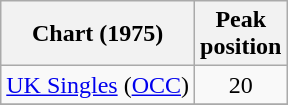<table class="wikitable">
<tr>
<th>Chart (1975)</th>
<th>Peak<br>position</th>
</tr>
<tr>
<td><a href='#'>UK Singles</a> (<a href='#'>OCC</a>)</td>
<td style="text-align:center;">20</td>
</tr>
<tr>
</tr>
</table>
